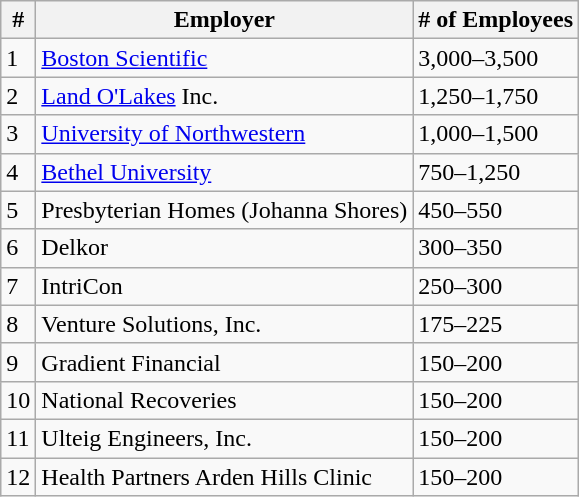<table class="wikitable" border="1">
<tr>
<th>#</th>
<th>Employer</th>
<th># of Employees</th>
</tr>
<tr>
<td>1</td>
<td><a href='#'>Boston Scientific</a></td>
<td>3,000–3,500</td>
</tr>
<tr>
<td>2</td>
<td><a href='#'>Land O'Lakes</a> Inc.</td>
<td>1,250–1,750</td>
</tr>
<tr>
<td>3</td>
<td><a href='#'>University of Northwestern</a></td>
<td>1,000–1,500</td>
</tr>
<tr>
<td>4</td>
<td><a href='#'>Bethel University</a></td>
<td>750–1,250</td>
</tr>
<tr>
<td>5</td>
<td>Presbyterian Homes (Johanna Shores)</td>
<td>450–550</td>
</tr>
<tr>
<td>6</td>
<td>Delkor</td>
<td>300–350</td>
</tr>
<tr>
<td>7</td>
<td>IntriCon</td>
<td>250–300</td>
</tr>
<tr>
<td>8</td>
<td>Venture Solutions, Inc.</td>
<td>175–225</td>
</tr>
<tr>
<td>9</td>
<td>Gradient Financial</td>
<td>150–200</td>
</tr>
<tr>
<td>10</td>
<td>National Recoveries</td>
<td>150–200</td>
</tr>
<tr>
<td>11</td>
<td>Ulteig Engineers, Inc.</td>
<td>150–200</td>
</tr>
<tr>
<td>12</td>
<td>Health Partners Arden Hills Clinic</td>
<td>150–200</td>
</tr>
</table>
